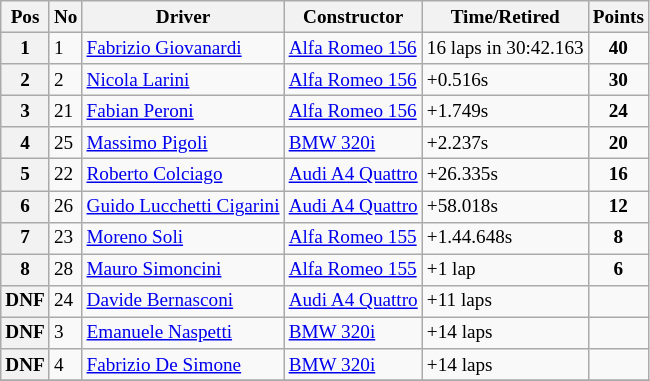<table class="wikitable" style="font-size: 80%;">
<tr>
<th>Pos</th>
<th>No</th>
<th>Driver</th>
<th>Constructor</th>
<th>Time/Retired</th>
<th>Points</th>
</tr>
<tr>
<th>1</th>
<td>1</td>
<td> <a href='#'>Fabrizio Giovanardi</a></td>
<td><a href='#'>Alfa Romeo 156</a></td>
<td>16 laps in 30:42.163</td>
<td align=center><strong>40</strong></td>
</tr>
<tr>
<th>2</th>
<td>2</td>
<td> <a href='#'>Nicola Larini</a></td>
<td><a href='#'>Alfa Romeo 156</a></td>
<td>+0.516s</td>
<td align=center><strong>30</strong></td>
</tr>
<tr>
<th>3</th>
<td>21</td>
<td> <a href='#'>Fabian Peroni</a></td>
<td><a href='#'>Alfa Romeo 156</a></td>
<td>+1.749s</td>
<td align=center><strong>24</strong></td>
</tr>
<tr>
<th>4</th>
<td>25</td>
<td> <a href='#'>Massimo Pigoli</a></td>
<td><a href='#'>BMW 320i</a></td>
<td>+2.237s</td>
<td align=center><strong>20</strong></td>
</tr>
<tr>
<th>5</th>
<td>22</td>
<td> <a href='#'>Roberto Colciago</a></td>
<td><a href='#'>Audi A4 Quattro</a></td>
<td>+26.335s</td>
<td align=center><strong>16</strong></td>
</tr>
<tr>
<th>6</th>
<td>26</td>
<td> <a href='#'>Guido Lucchetti Cigarini</a></td>
<td><a href='#'>Audi A4 Quattro</a></td>
<td>+58.018s</td>
<td align=center><strong>12</strong></td>
</tr>
<tr>
<th>7</th>
<td>23</td>
<td> <a href='#'>Moreno Soli</a></td>
<td><a href='#'>Alfa Romeo 155</a></td>
<td>+1.44.648s</td>
<td align=center><strong>8</strong></td>
</tr>
<tr>
<th>8</th>
<td>28</td>
<td> <a href='#'>Mauro Simoncini</a></td>
<td><a href='#'>Alfa Romeo 155</a></td>
<td>+1 lap</td>
<td align=center><strong>6</strong></td>
</tr>
<tr>
<th>DNF</th>
<td>24</td>
<td> <a href='#'>Davide Bernasconi</a></td>
<td><a href='#'>Audi A4 Quattro</a></td>
<td>+11 laps</td>
<td></td>
</tr>
<tr>
<th>DNF</th>
<td>3</td>
<td> <a href='#'>Emanuele Naspetti</a></td>
<td><a href='#'>BMW 320i</a></td>
<td>+14 laps</td>
<td></td>
</tr>
<tr>
<th>DNF</th>
<td>4</td>
<td> <a href='#'>Fabrizio De Simone</a></td>
<td><a href='#'>BMW 320i</a></td>
<td>+14 laps</td>
<td></td>
</tr>
<tr>
</tr>
</table>
